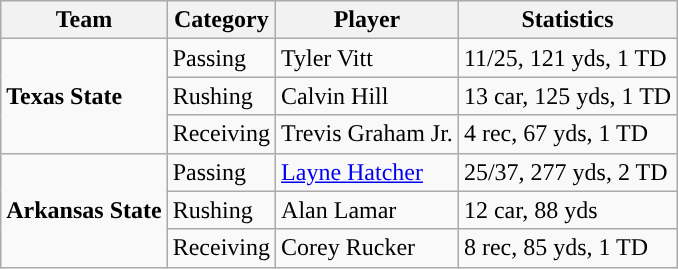<table class="wikitable" style="float: left;">
<tr>
<th>Team</th>
<th>Category</th>
<th>Player</th>
<th>Statistics</th>
</tr>
<tr>
<td rowspan=3><strong>Texas State</strong></td>
<td>Passing</td>
<td>Tyler Vitt</td>
<td>11/25, 121 yds, 1 TD</td>
</tr>
<tr>
<td>Rushing</td>
<td>Calvin Hill</td>
<td>13 car, 125 yds, 1 TD</td>
</tr>
<tr>
<td>Receiving</td>
<td>Trevis Graham Jr.</td>
<td>4 rec, 67 yds, 1 TD</td>
</tr>
<tr>
<td rowspan=3><strong>Arkansas State</strong></td>
<td>Passing</td>
<td><a href='#'>Layne Hatcher</a></td>
<td>25/37, 277 yds, 2 TD</td>
</tr>
<tr>
<td>Rushing</td>
<td>Alan Lamar</td>
<td>12 car, 88 yds</td>
</tr>
<tr>
<td>Receiving</td>
<td>Corey Rucker</td>
<td>8 rec, 85 yds, 1 TD</td>
</tr>
</table>
